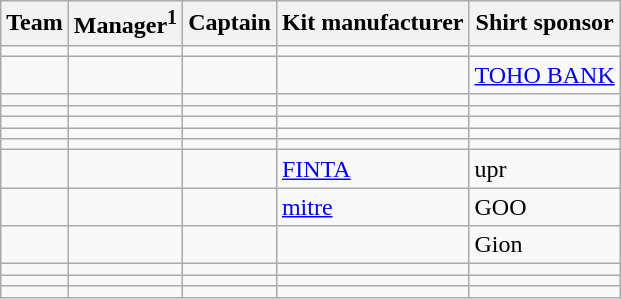<table class="wikitable sortable" style="text-align: left;">
<tr>
<th>Team</th>
<th>Manager<sup>1</sup></th>
<th>Captain</th>
<th>Kit manufacturer</th>
<th>Shirt sponsor</th>
</tr>
<tr>
<td></td>
<td></td>
<td></td>
<td></td>
<td></td>
</tr>
<tr>
<td></td>
<td></td>
<td></td>
<td></td>
<td><a href='#'>TOHO BANK</a></td>
</tr>
<tr>
<td></td>
<td></td>
<td></td>
<td></td>
<td></td>
</tr>
<tr>
<td></td>
<td></td>
<td></td>
<td></td>
<td></td>
</tr>
<tr>
<td></td>
<td></td>
<td></td>
<td></td>
<td></td>
</tr>
<tr>
<td></td>
<td></td>
<td></td>
<td></td>
<td></td>
</tr>
<tr>
<td></td>
<td></td>
<td></td>
<td></td>
<td></td>
</tr>
<tr>
<td></td>
<td></td>
<td></td>
<td><a href='#'>FINTA</a></td>
<td>upr</td>
</tr>
<tr>
<td></td>
<td></td>
<td></td>
<td><a href='#'>mitre</a></td>
<td>GOO</td>
</tr>
<tr>
<td></td>
<td></td>
<td></td>
<td></td>
<td>Gion</td>
</tr>
<tr>
<td></td>
<td></td>
<td></td>
<td></td>
<td></td>
</tr>
<tr>
<td></td>
<td></td>
<td></td>
<td></td>
<td></td>
</tr>
<tr>
<td></td>
<td></td>
<td></td>
<td></td>
<td></td>
</tr>
</table>
